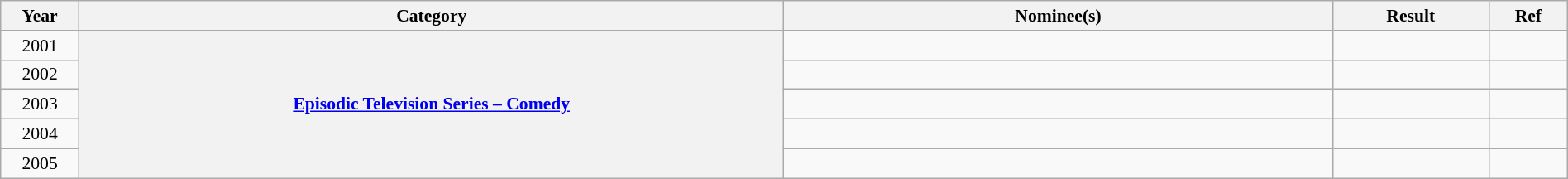<table class="wikitable plainrowheaders" style="font-size: 90%; text-align:center" width=100%>
<tr>
<th scope="col" width="5%">Year</th>
<th scope="col" width="45%">Category</th>
<th scope="col" width="35%">Nominee(s)</th>
<th scope="col" width="10%">Result</th>
<th scope="col" width="5%">Ref</th>
</tr>
<tr>
<td>2001</td>
<th scope="row" style="text-align:center" rowspan="6"><a href='#'>Episodic Television Series – Comedy</a></th>
<td></td>
<td></td>
<td></td>
</tr>
<tr>
<td>2002</td>
<td></td>
<td></td>
<td></td>
</tr>
<tr>
<td>2003</td>
<td></td>
<td></td>
<td></td>
</tr>
<tr>
<td>2004</td>
<td></td>
<td></td>
<td></td>
</tr>
<tr>
<td>2005</td>
<td></td>
<td></td>
<td></td>
</tr>
</table>
